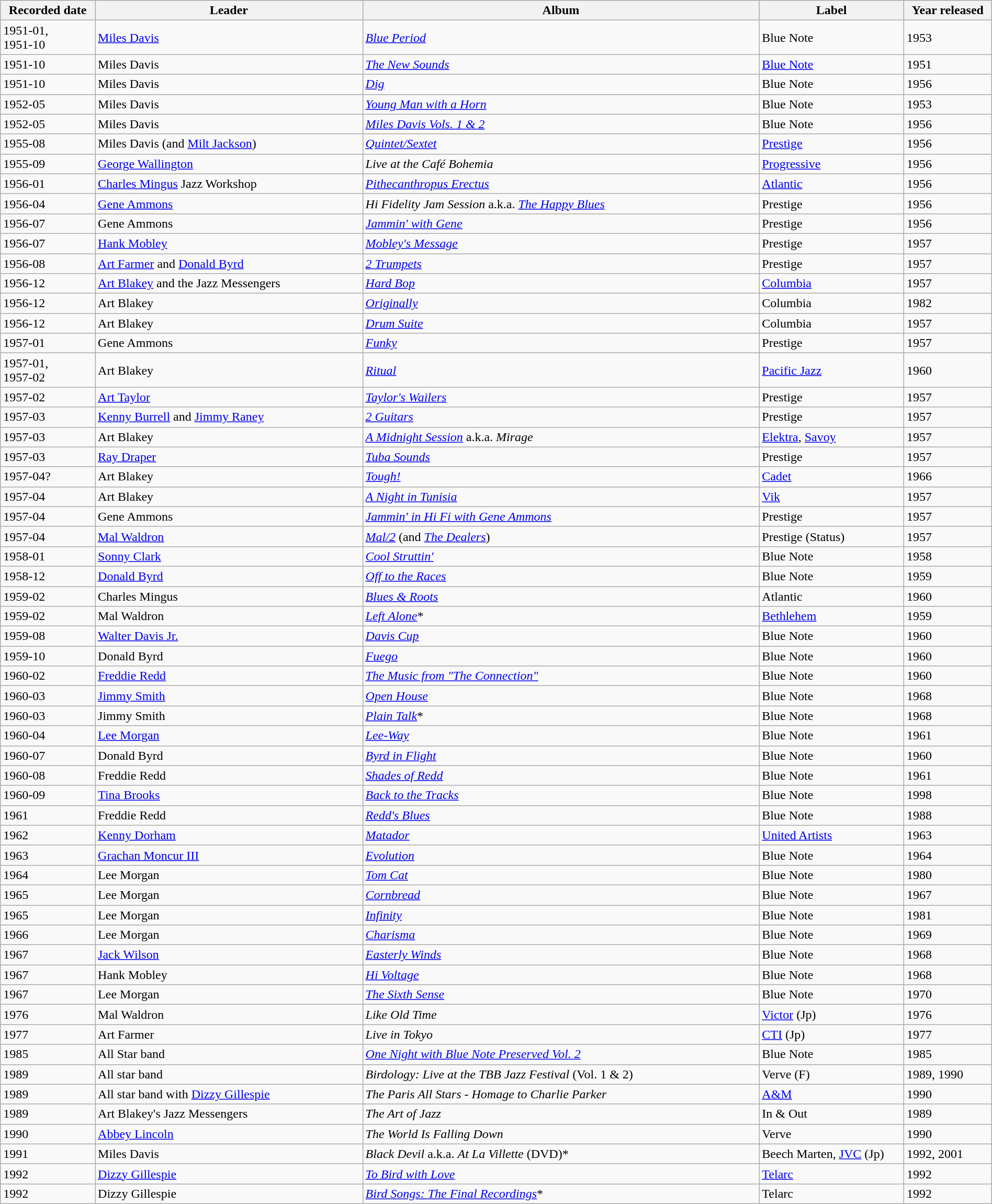<table class="wikitable sortable" style="width:100%">
<tr>
<th>Recorded date</th>
<th style="width:27%">Leader</th>
<th style="width:40%">Album</th>
<th>Label</th>
<th>Year released</th>
</tr>
<tr>
<td>1951-01, <br>1951-10</td>
<td><a href='#'>Miles Davis</a></td>
<td><em><a href='#'>Blue Period</a></em></td>
<td>Blue Note</td>
<td>1953</td>
</tr>
<tr>
<td>1951-10</td>
<td>Miles Davis</td>
<td><em><a href='#'>The New Sounds</a></em></td>
<td><a href='#'>Blue Note</a></td>
<td>1951</td>
</tr>
<tr>
<td>1951-10</td>
<td>Miles Davis</td>
<td><em><a href='#'>Dig</a></em></td>
<td>Blue Note</td>
<td>1956</td>
</tr>
<tr>
<td>1952-05</td>
<td>Miles Davis</td>
<td><em><a href='#'>Young Man with a Horn</a></em></td>
<td>Blue Note</td>
<td>1953</td>
</tr>
<tr>
<td>1952-05</td>
<td>Miles Davis</td>
<td><em><a href='#'>Miles Davis Vols. 1 & 2</a></em></td>
<td>Blue Note</td>
<td>1956</td>
</tr>
<tr>
<td>1955-08</td>
<td>Miles Davis (and <a href='#'>Milt Jackson</a>)</td>
<td><em><a href='#'>Quintet/Sextet</a></em></td>
<td><a href='#'>Prestige</a></td>
<td>1956</td>
</tr>
<tr>
<td>1955-09</td>
<td><a href='#'>George Wallington</a></td>
<td><em>Live at the Café Bohemia</em></td>
<td><a href='#'>Progressive</a></td>
<td>1956</td>
</tr>
<tr>
<td>1956-01</td>
<td><a href='#'>Charles Mingus</a> Jazz Workshop</td>
<td><em><a href='#'>Pithecanthropus Erectus</a></em></td>
<td><a href='#'>Atlantic</a></td>
<td>1956</td>
</tr>
<tr>
<td>1956-04</td>
<td><a href='#'>Gene Ammons</a></td>
<td><em>Hi Fidelity Jam Session</em> a.k.a. <em><a href='#'>The Happy Blues</a></em></td>
<td>Prestige</td>
<td>1956</td>
</tr>
<tr>
<td>1956-07</td>
<td>Gene Ammons</td>
<td><em><a href='#'>Jammin' with Gene</a></em></td>
<td>Prestige</td>
<td>1956</td>
</tr>
<tr>
<td>1956-07</td>
<td><a href='#'>Hank Mobley</a></td>
<td><em><a href='#'>Mobley's Message</a></em></td>
<td>Prestige</td>
<td>1957</td>
</tr>
<tr>
<td>1956-08</td>
<td><a href='#'>Art Farmer</a> and <a href='#'>Donald Byrd</a></td>
<td><em><a href='#'>2 Trumpets</a></em></td>
<td>Prestige</td>
<td>1957</td>
</tr>
<tr>
<td>1956-12</td>
<td><a href='#'>Art Blakey</a> and the Jazz Messengers</td>
<td><em><a href='#'>Hard Bop</a></em></td>
<td><a href='#'>Columbia</a></td>
<td>1957</td>
</tr>
<tr>
<td>1956-12</td>
<td>Art Blakey</td>
<td><em><a href='#'>Originally</a></em></td>
<td>Columbia</td>
<td>1982</td>
</tr>
<tr>
<td>1956-12</td>
<td>Art Blakey</td>
<td><em><a href='#'>Drum Suite</a></em></td>
<td>Columbia</td>
<td>1957</td>
</tr>
<tr>
<td>1957-01</td>
<td>Gene Ammons</td>
<td><em><a href='#'>Funky</a></em></td>
<td>Prestige</td>
<td>1957</td>
</tr>
<tr>
<td>1957-01, <br>1957-02</td>
<td>Art Blakey</td>
<td><em><a href='#'>Ritual</a></em></td>
<td><a href='#'>Pacific Jazz</a></td>
<td>1960</td>
</tr>
<tr>
<td>1957-02</td>
<td><a href='#'>Art Taylor</a></td>
<td><em><a href='#'>Taylor's Wailers</a></em></td>
<td>Prestige</td>
<td>1957</td>
</tr>
<tr>
<td>1957-03</td>
<td><a href='#'>Kenny Burrell</a> and <a href='#'>Jimmy Raney</a></td>
<td><em><a href='#'>2 Guitars</a></em></td>
<td>Prestige</td>
<td>1957</td>
</tr>
<tr>
<td>1957-03</td>
<td>Art Blakey</td>
<td><em><a href='#'>A Midnight Session</a></em> a.k.a. <em>Mirage</em></td>
<td><a href='#'>Elektra</a>, <a href='#'>Savoy</a></td>
<td>1957</td>
</tr>
<tr>
<td>1957-03</td>
<td><a href='#'>Ray Draper</a></td>
<td><em><a href='#'>Tuba Sounds</a></em></td>
<td>Prestige</td>
<td>1957</td>
</tr>
<tr>
<td>1957-04?</td>
<td>Art Blakey</td>
<td><em><a href='#'>Tough!</a></em></td>
<td><a href='#'>Cadet</a></td>
<td>1966</td>
</tr>
<tr>
<td>1957-04</td>
<td>Art Blakey</td>
<td><em><a href='#'>A Night in Tunisia</a></em></td>
<td><a href='#'>Vik</a></td>
<td>1957</td>
</tr>
<tr>
<td>1957-04</td>
<td>Gene Ammons</td>
<td><em><a href='#'>Jammin' in Hi Fi with Gene Ammons</a></em></td>
<td>Prestige</td>
<td>1957</td>
</tr>
<tr>
<td>1957-04</td>
<td><a href='#'>Mal Waldron</a></td>
<td><em><a href='#'>Mal/2</a></em> (and <em><a href='#'>The Dealers</a></em>)</td>
<td>Prestige (Status)</td>
<td>1957</td>
</tr>
<tr>
<td>1958-01</td>
<td><a href='#'>Sonny Clark</a></td>
<td><em><a href='#'>Cool Struttin'</a></em></td>
<td>Blue Note</td>
<td>1958</td>
</tr>
<tr>
<td>1958-12</td>
<td><a href='#'>Donald Byrd</a></td>
<td><em><a href='#'>Off to the Races</a></em></td>
<td>Blue Note</td>
<td>1959</td>
</tr>
<tr>
<td>1959-02</td>
<td>Charles Mingus</td>
<td><em><a href='#'>Blues & Roots</a></em></td>
<td>Atlantic</td>
<td>1960</td>
</tr>
<tr>
<td>1959-02</td>
<td>Mal Waldron</td>
<td><em><a href='#'>Left Alone</a></em>*</td>
<td><a href='#'>Bethlehem</a></td>
<td>1959</td>
</tr>
<tr>
<td>1959-08</td>
<td><a href='#'>Walter Davis Jr.</a></td>
<td><em><a href='#'>Davis Cup</a></em></td>
<td>Blue Note</td>
<td>1960</td>
</tr>
<tr>
<td>1959-10</td>
<td>Donald Byrd</td>
<td><em><a href='#'>Fuego</a></em></td>
<td>Blue Note</td>
<td>1960</td>
</tr>
<tr>
<td>1960-02</td>
<td><a href='#'>Freddie Redd</a></td>
<td><em><a href='#'>The Music from "The Connection"</a></em></td>
<td>Blue Note</td>
<td>1960</td>
</tr>
<tr>
<td>1960-03</td>
<td><a href='#'>Jimmy Smith</a></td>
<td><em><a href='#'>Open House</a></em></td>
<td>Blue Note</td>
<td>1968</td>
</tr>
<tr>
<td>1960-03</td>
<td>Jimmy Smith</td>
<td><em><a href='#'>Plain Talk</a></em>*</td>
<td>Blue Note</td>
<td>1968</td>
</tr>
<tr>
<td>1960-04</td>
<td><a href='#'>Lee Morgan</a></td>
<td><em><a href='#'>Lee-Way</a></em></td>
<td>Blue Note</td>
<td>1961</td>
</tr>
<tr>
<td>1960-07</td>
<td>Donald Byrd</td>
<td><em><a href='#'>Byrd in Flight</a></em></td>
<td>Blue Note</td>
<td>1960</td>
</tr>
<tr>
<td>1960-08</td>
<td>Freddie Redd</td>
<td><em><a href='#'>Shades of Redd</a></em></td>
<td>Blue Note</td>
<td>1961</td>
</tr>
<tr>
<td>1960-09</td>
<td><a href='#'>Tina Brooks</a></td>
<td><em><a href='#'>Back to the Tracks</a></em></td>
<td>Blue Note</td>
<td>1998</td>
</tr>
<tr>
<td>1961</td>
<td>Freddie Redd</td>
<td><em><a href='#'>Redd's Blues</a></em></td>
<td>Blue Note</td>
<td>1988</td>
</tr>
<tr>
<td>1962</td>
<td><a href='#'>Kenny Dorham</a></td>
<td><em><a href='#'>Matador</a></em></td>
<td><a href='#'>United Artists</a></td>
<td>1963</td>
</tr>
<tr>
<td>1963</td>
<td><a href='#'>Grachan Moncur III</a></td>
<td><em><a href='#'>Evolution</a></em></td>
<td>Blue Note</td>
<td>1964</td>
</tr>
<tr>
<td>1964</td>
<td>Lee Morgan</td>
<td><em><a href='#'>Tom Cat</a></em></td>
<td>Blue Note</td>
<td>1980</td>
</tr>
<tr>
<td>1965</td>
<td>Lee Morgan</td>
<td><em><a href='#'>Cornbread</a></em></td>
<td>Blue Note</td>
<td>1967</td>
</tr>
<tr>
<td>1965</td>
<td>Lee Morgan</td>
<td><em><a href='#'>Infinity</a></em></td>
<td>Blue Note</td>
<td>1981</td>
</tr>
<tr>
<td>1966</td>
<td>Lee Morgan</td>
<td><em><a href='#'>Charisma</a></em></td>
<td>Blue Note</td>
<td>1969</td>
</tr>
<tr>
<td>1967</td>
<td><a href='#'>Jack Wilson</a></td>
<td><em><a href='#'>Easterly Winds</a></em></td>
<td>Blue Note</td>
<td>1968</td>
</tr>
<tr>
<td>1967</td>
<td>Hank Mobley</td>
<td><em><a href='#'>Hi Voltage</a></em></td>
<td>Blue Note</td>
<td>1968</td>
</tr>
<tr>
<td>1967</td>
<td>Lee Morgan</td>
<td><em><a href='#'>The Sixth Sense</a></em></td>
<td>Blue Note</td>
<td>1970</td>
</tr>
<tr>
<td>1976</td>
<td>Mal Waldron</td>
<td><em>Like Old Time</em></td>
<td><a href='#'>Victor</a> (Jp)</td>
<td>1976</td>
</tr>
<tr>
<td>1977</td>
<td>Art Farmer</td>
<td><em>Live in Tokyo</em></td>
<td><a href='#'>CTI</a> (Jp)</td>
<td>1977</td>
</tr>
<tr>
<td>1985</td>
<td>All Star band</td>
<td><em><a href='#'>One Night with Blue Note Preserved Vol. 2</a></em></td>
<td>Blue Note</td>
<td>1985</td>
</tr>
<tr>
<td>1989</td>
<td>All star band</td>
<td><em>Birdology: Live at the TBB Jazz Festival</em> (Vol. 1 & 2)</td>
<td>Verve (F)</td>
<td>1989, 1990</td>
</tr>
<tr>
<td>1989</td>
<td>All star band with <a href='#'>Dizzy Gillespie</a></td>
<td><em>The Paris All Stars - Homage to Charlie Parker</em></td>
<td><a href='#'>A&M</a></td>
<td>1990</td>
</tr>
<tr>
<td>1989</td>
<td>Art Blakey's Jazz Messengers</td>
<td><em>The Art of Jazz</em></td>
<td>In & Out</td>
<td>1989</td>
</tr>
<tr>
<td>1990</td>
<td><a href='#'>Abbey Lincoln</a></td>
<td><em>The World Is Falling Down</em></td>
<td>Verve</td>
<td>1990</td>
</tr>
<tr>
<td>1991</td>
<td>Miles Davis</td>
<td><em>Black Devil</em> a.k.a. <em>At La Villette</em> (DVD)*</td>
<td>Beech Marten, <a href='#'>JVC</a> (Jp)</td>
<td>1992, 2001</td>
</tr>
<tr>
<td>1992</td>
<td><a href='#'>Dizzy Gillespie</a></td>
<td><em><a href='#'>To Bird with Love</a></em></td>
<td><a href='#'>Telarc</a></td>
<td>1992</td>
</tr>
<tr>
<td>1992</td>
<td>Dizzy Gillespie</td>
<td><em><a href='#'>Bird Songs: The Final Recordings</a></em>*</td>
<td>Telarc</td>
<td>1992</td>
</tr>
</table>
